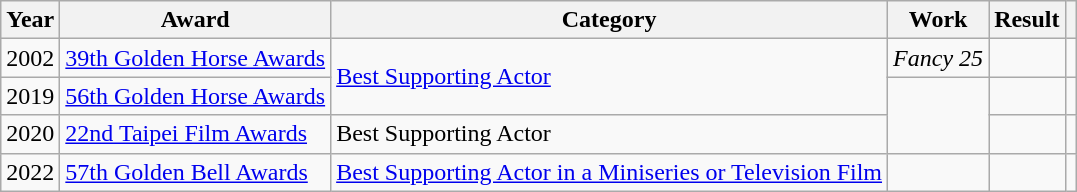<table class="wikitable plainrowheaders">
<tr>
<th>Year</th>
<th>Award</th>
<th>Category</th>
<th>Work</th>
<th>Result</th>
<th></th>
</tr>
<tr>
<td>2002</td>
<td><a href='#'>39th Golden Horse Awards</a></td>
<td rowspan="2"><a href='#'>Best Supporting Actor</a></td>
<td><em>Fancy 25</em></td>
<td></td>
<td></td>
</tr>
<tr>
<td>2019</td>
<td><a href='#'>56th Golden Horse Awards</a></td>
<td rowspan="2"><em></em></td>
<td></td>
<td></td>
</tr>
<tr>
<td>2020</td>
<td><a href='#'>22nd Taipei Film Awards</a></td>
<td>Best Supporting Actor</td>
<td></td>
<td></td>
</tr>
<tr>
<td>2022</td>
<td><a href='#'>57th Golden Bell Awards</a></td>
<td><a href='#'>Best Supporting Actor in a Miniseries or Television Film</a></td>
<td><em></em></td>
<td></td>
<td></td>
</tr>
</table>
